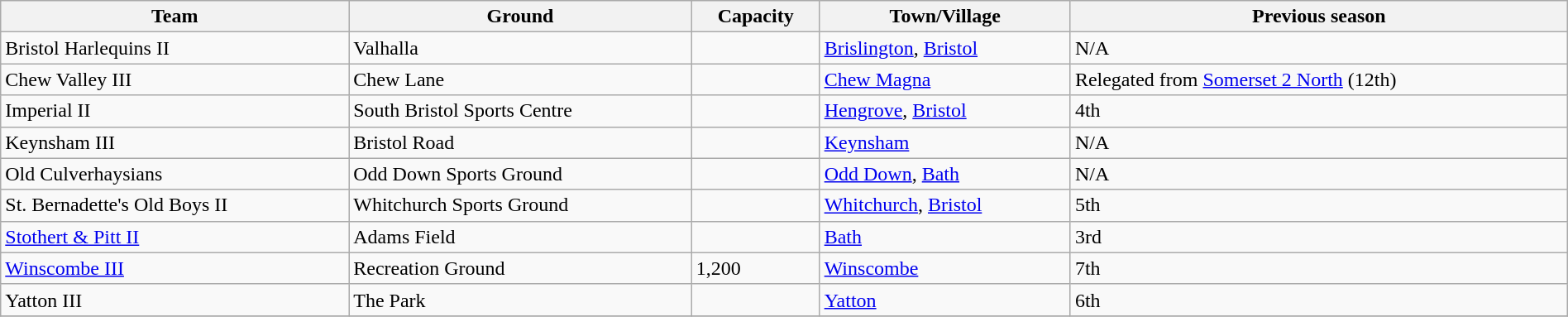<table class="wikitable sortable" width=100%>
<tr>
<th>Team</th>
<th>Ground</th>
<th>Capacity</th>
<th>Town/Village</th>
<th>Previous season</th>
</tr>
<tr>
<td>Bristol Harlequins II</td>
<td>Valhalla</td>
<td></td>
<td><a href='#'>Brislington</a>, <a href='#'>Bristol</a></td>
<td>N/A</td>
</tr>
<tr>
<td>Chew Valley III</td>
<td>Chew Lane</td>
<td></td>
<td><a href='#'>Chew Magna</a></td>
<td>Relegated from <a href='#'>Somerset 2 North</a> (12th)</td>
</tr>
<tr>
<td>Imperial II</td>
<td>South Bristol Sports Centre</td>
<td></td>
<td><a href='#'>Hengrove</a>, <a href='#'>Bristol</a></td>
<td>4th</td>
</tr>
<tr>
<td>Keynsham III</td>
<td>Bristol Road</td>
<td></td>
<td><a href='#'>Keynsham</a></td>
<td>N/A</td>
</tr>
<tr>
<td>Old Culverhaysians</td>
<td>Odd Down Sports Ground</td>
<td></td>
<td><a href='#'>Odd Down</a>, <a href='#'>Bath</a></td>
<td>N/A</td>
</tr>
<tr>
<td>St. Bernadette's Old Boys II</td>
<td>Whitchurch Sports Ground</td>
<td></td>
<td><a href='#'>Whitchurch</a>, <a href='#'>Bristol</a></td>
<td>5th</td>
</tr>
<tr>
<td><a href='#'>Stothert & Pitt II</a></td>
<td>Adams Field</td>
<td></td>
<td><a href='#'>Bath</a></td>
<td>3rd</td>
</tr>
<tr>
<td><a href='#'>Winscombe III</a></td>
<td>Recreation Ground</td>
<td>1,200</td>
<td><a href='#'>Winscombe</a></td>
<td>7th</td>
</tr>
<tr>
<td>Yatton III</td>
<td>The Park</td>
<td></td>
<td><a href='#'>Yatton</a></td>
<td>6th</td>
</tr>
<tr>
</tr>
</table>
